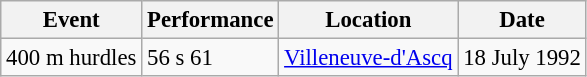<table class="wikitable" style="border-collapse: collapse; font-size: 95%;">
<tr>
<th scope="col">Event</th>
<th scope="col">Performance</th>
<th scope="col">Location</th>
<th scope="col">Date</th>
</tr>
<tr>
<td>400 m hurdles</td>
<td>56 s 61</td>
<td><a href='#'>Villeneuve-d'Ascq</a></td>
<td>18 July 1992</td>
</tr>
</table>
